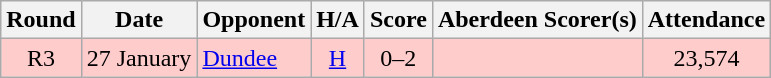<table class="wikitable" style="text-align:center">
<tr>
<th>Round</th>
<th>Date</th>
<th>Opponent</th>
<th>H/A</th>
<th>Score</th>
<th>Aberdeen Scorer(s)</th>
<th>Attendance</th>
</tr>
<tr style="background:#fcc;">
<td>R3</td>
<td align=left>27 January</td>
<td align=left><a href='#'>Dundee</a></td>
<td><a href='#'>H</a></td>
<td>0–2</td>
<td align=left></td>
<td>23,574</td>
</tr>
</table>
